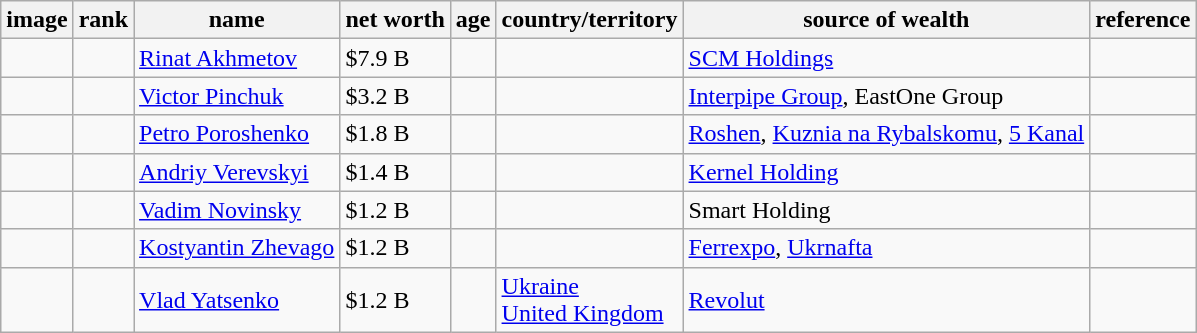<table class="wikitable sortable">
<tr>
<th>image</th>
<th>rank</th>
<th>name</th>
<th>net worth</th>
<th>age</th>
<th>country/territory</th>
<th>source of wealth</th>
<th>reference</th>
</tr>
<tr>
<td></td>
<td></td>
<td><a href='#'>Rinat Akhmetov</a></td>
<td>$7.9 B</td>
<td></td>
<td></td>
<td><a href='#'>SCM Holdings</a></td>
<td></td>
</tr>
<tr>
<td></td>
<td></td>
<td><a href='#'>Victor Pinchuk</a></td>
<td>$3.2 B</td>
<td></td>
<td></td>
<td><a href='#'>Interpipe Group</a>, EastOne Group</td>
<td></td>
</tr>
<tr>
<td></td>
<td></td>
<td><a href='#'>Petro Poroshenko</a></td>
<td>$1.8 B</td>
<td></td>
<td></td>
<td><a href='#'>Roshen</a>, <a href='#'>Kuznia na Rybalskomu</a>, <a href='#'>5 Kanal</a></td>
<td></td>
</tr>
<tr>
<td></td>
<td></td>
<td><a href='#'>Andriy Verevskyi</a></td>
<td>$1.4 B</td>
<td></td>
<td></td>
<td><a href='#'>Kernel Holding</a></td>
<td></td>
</tr>
<tr>
<td></td>
<td></td>
<td><a href='#'>Vadim Novinsky</a></td>
<td>$1.2 B</td>
<td></td>
<td></td>
<td>Smart Holding</td>
<td></td>
</tr>
<tr>
<td></td>
<td></td>
<td><a href='#'>Kostyantin Zhevago</a></td>
<td>$1.2 B</td>
<td></td>
<td></td>
<td><a href='#'>Ferrexpo</a>, <a href='#'>Ukrnafta</a></td>
<td></td>
</tr>
<tr>
<td></td>
<td></td>
<td><a href='#'>Vlad Yatsenko</a></td>
<td>$1.2 B</td>
<td></td>
<td> <a href='#'>Ukraine</a><br> <a href='#'>United Kingdom</a></td>
<td><a href='#'>Revolut</a></td>
<td></td>
</tr>
</table>
